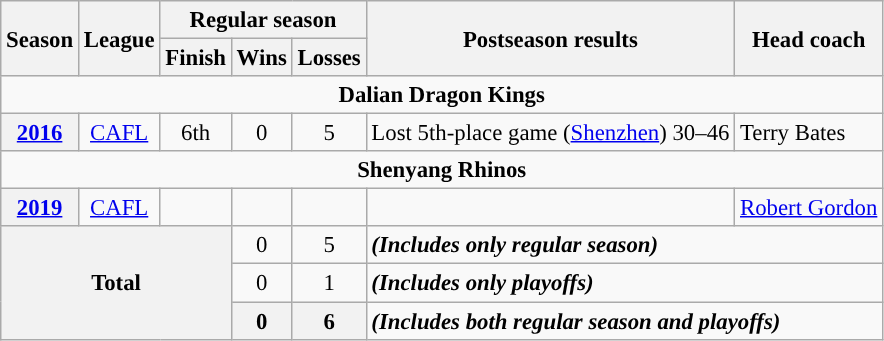<table class="wikitable" style="font-size: 95%">
<tr>
<th rowspan="2">Season</th>
<th rowspan="2">League</th>
<th colspan="3">Regular season</th>
<th rowspan="2">Postseason results</th>
<th rowspan="2">Head coach</th>
</tr>
<tr>
<th>Finish</th>
<th>Wins</th>
<th>Losses</th>
</tr>
<tr>
<td align="center" colspan="12"><strong>Dalian Dragon Kings</strong></td>
</tr>
<tr>
<th align="center"><a href='#'>2016</a></th>
<td align="center"><a href='#'>CAFL</a></td>
<td align="center">6th</td>
<td align="center">0</td>
<td align="center">5</td>
<td>Lost 5th-place game (<a href='#'>Shenzhen</a>) 30–46</td>
<td>Terry Bates</td>
</tr>
<tr>
<td align="center" colspan="12"><strong>Shenyang Rhinos</strong></td>
</tr>
<tr>
<th align="center"><a href='#'>2019</a></th>
<td align="center"><a href='#'>CAFL</a></td>
<td align="center"></td>
<td align="center"></td>
<td align="center"></td>
<td></td>
<td><a href='#'>Robert Gordon</a></td>
</tr>
<tr>
<th align="center" rowSpan="3" colSpan="3">Total</th>
<td align="center">0</td>
<td align="center">5</td>
<td colSpan="3"><strong><em>(Includes only regular season)</em></strong></td>
</tr>
<tr>
<td align="center">0</td>
<td align="center">1</td>
<td colSpan="3"><strong><em>(Includes only playoffs)</em></strong></td>
</tr>
<tr>
<th align="center">0</th>
<th align="center">6</th>
<td colSpan="3"><strong><em>(Includes both regular season and playoffs)</em></strong></td>
</tr>
</table>
